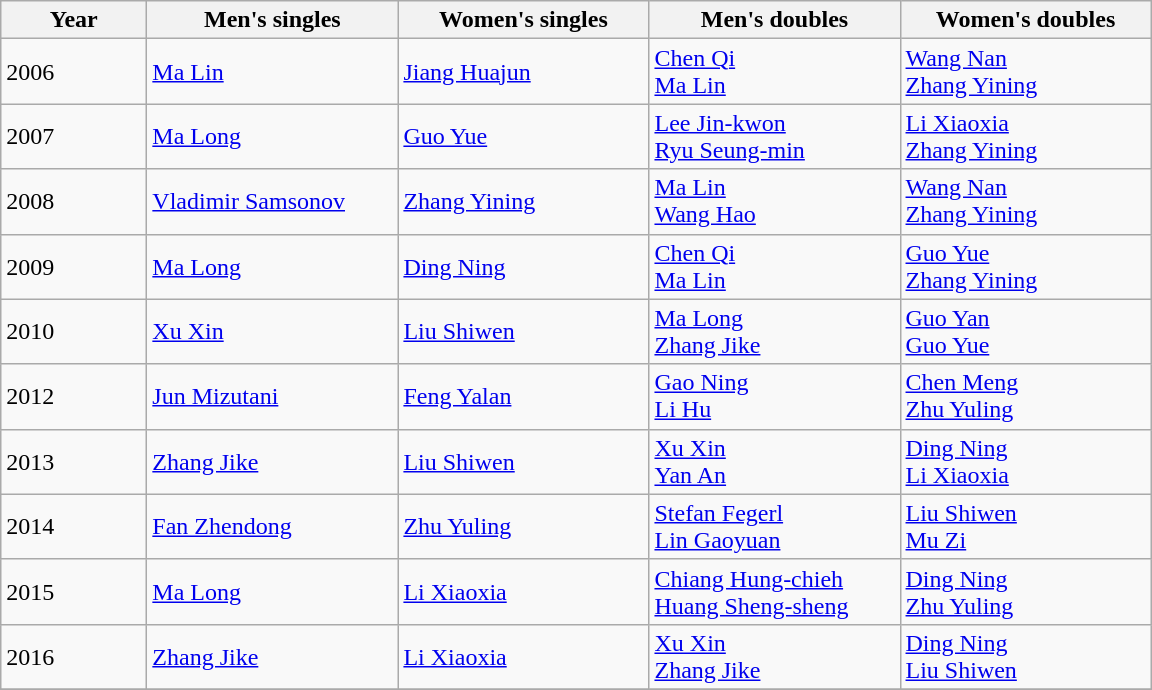<table class="wikitable">
<tr>
<th width="90">Year</th>
<th width="160">Men's singles</th>
<th width="160">Women's singles</th>
<th width="160">Men's doubles</th>
<th width="160">Women's doubles</th>
</tr>
<tr>
<td>2006</td>
<td> <a href='#'>Ma Lin</a></td>
<td> <a href='#'>Jiang Huajun</a></td>
<td> <a href='#'>Chen Qi</a><br> <a href='#'>Ma Lin</a></td>
<td> <a href='#'>Wang Nan</a><br> <a href='#'>Zhang Yining</a></td>
</tr>
<tr>
<td>2007</td>
<td> <a href='#'>Ma Long</a></td>
<td> <a href='#'>Guo Yue</a></td>
<td> <a href='#'>Lee Jin-kwon</a><br> <a href='#'>Ryu Seung-min</a></td>
<td> <a href='#'>Li Xiaoxia</a><br> <a href='#'>Zhang Yining</a></td>
</tr>
<tr>
<td>2008</td>
<td> <a href='#'>Vladimir Samsonov</a></td>
<td> <a href='#'>Zhang Yining</a></td>
<td> <a href='#'>Ma Lin</a><br> <a href='#'>Wang Hao</a></td>
<td> <a href='#'>Wang Nan</a><br> <a href='#'>Zhang Yining</a></td>
</tr>
<tr>
<td>2009</td>
<td> <a href='#'>Ma Long</a></td>
<td> <a href='#'>Ding Ning</a></td>
<td> <a href='#'>Chen Qi</a><br> <a href='#'>Ma Lin</a></td>
<td> <a href='#'>Guo Yue</a><br> <a href='#'>Zhang Yining</a></td>
</tr>
<tr>
<td>2010</td>
<td> <a href='#'>Xu Xin</a></td>
<td> <a href='#'>Liu Shiwen</a></td>
<td> <a href='#'>Ma Long</a><br> <a href='#'>Zhang Jike</a></td>
<td> <a href='#'>Guo Yan</a><br> <a href='#'>Guo Yue</a></td>
</tr>
<tr>
<td>2012</td>
<td> <a href='#'>Jun Mizutani</a></td>
<td> <a href='#'>Feng Yalan</a></td>
<td> <a href='#'>Gao Ning</a><br> <a href='#'>Li Hu</a></td>
<td> <a href='#'>Chen Meng</a><br> <a href='#'>Zhu Yuling</a></td>
</tr>
<tr>
<td>2013</td>
<td> <a href='#'>Zhang Jike</a></td>
<td> <a href='#'>Liu Shiwen</a></td>
<td> <a href='#'>Xu Xin</a><br> <a href='#'>Yan An</a></td>
<td> <a href='#'>Ding Ning</a><br> <a href='#'>Li Xiaoxia</a></td>
</tr>
<tr>
<td>2014</td>
<td> <a href='#'>Fan Zhendong</a></td>
<td> <a href='#'>Zhu Yuling</a></td>
<td> <a href='#'>Stefan Fegerl</a><br> <a href='#'>Lin Gaoyuan</a></td>
<td> <a href='#'>Liu Shiwen</a><br> <a href='#'>Mu Zi</a></td>
</tr>
<tr>
<td>2015</td>
<td> <a href='#'>Ma Long</a></td>
<td> <a href='#'>Li Xiaoxia</a></td>
<td> <a href='#'>Chiang Hung-chieh</a><br> <a href='#'>Huang Sheng-sheng</a></td>
<td> <a href='#'>Ding Ning</a><br> <a href='#'>Zhu Yuling</a></td>
</tr>
<tr>
<td>2016</td>
<td> <a href='#'>Zhang Jike</a></td>
<td> <a href='#'>Li Xiaoxia</a></td>
<td> <a href='#'>Xu Xin</a><br> <a href='#'>Zhang Jike</a></td>
<td> <a href='#'>Ding Ning</a><br> <a href='#'>Liu Shiwen</a></td>
</tr>
<tr>
</tr>
</table>
